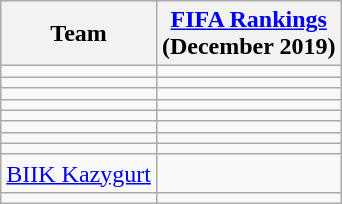<table class="wikitable sortable" style="text-align: left;">
<tr>
<th>Team</th>
<th><a href='#'>FIFA Rankings</a><br>(December 2019)</th>
</tr>
<tr>
<td></td>
<td></td>
</tr>
<tr>
<td></td>
<td></td>
</tr>
<tr>
<td></td>
<td></td>
</tr>
<tr>
<td></td>
<td></td>
</tr>
<tr>
<td><s></s></td>
<td></td>
</tr>
<tr>
<td></td>
<td></td>
</tr>
<tr>
<td></td>
<td></td>
</tr>
<tr>
<td></td>
<td></td>
</tr>
<tr>
<td> <a href='#'>BIIK Kazygurt</a></td>
<td></td>
</tr>
<tr>
<td></td>
<td></td>
</tr>
</table>
